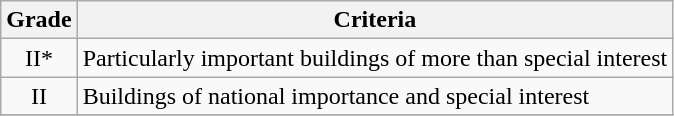<table class="wikitable" border="1">
<tr>
<th>Grade</th>
<th>Criteria</th>
</tr>
<tr>
<td align="center" >II*</td>
<td>Particularly important buildings of more than special interest</td>
</tr>
<tr>
<td align="center" >II</td>
<td>Buildings of national importance and special interest</td>
</tr>
<tr>
</tr>
</table>
